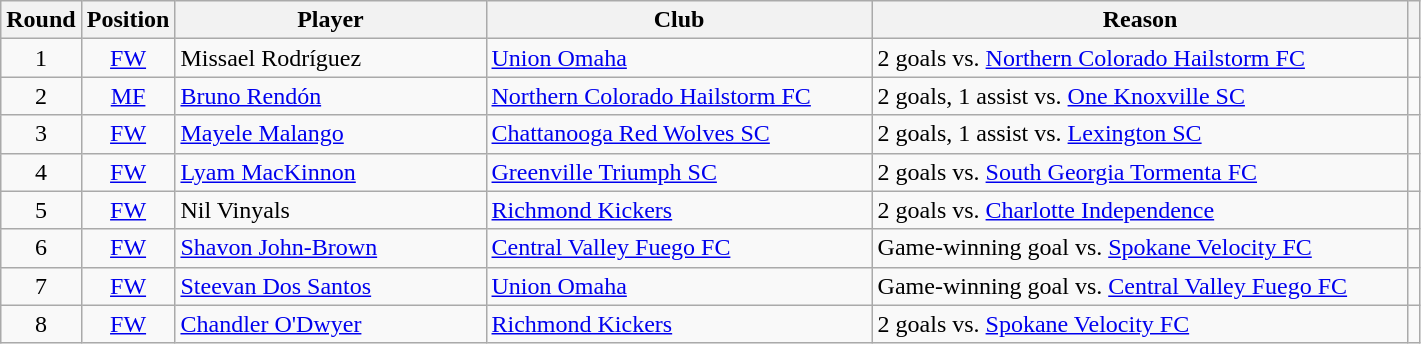<table class="wikitable" style="text-align:center">
<tr>
<th>Round</th>
<th>Position</th>
<th style="width:200px">Player</th>
<th style="width:250px">Club</th>
<th style="width:350px">Reason</th>
<th></th>
</tr>
<tr>
<td>1</td>
<td><a href='#'>FW</a></td>
<td style="text-align:left"> Missael Rodríguez</td>
<td style="text-align:left"><a href='#'>Union Omaha</a></td>
<td style="text-align:left">2 goals vs. <a href='#'>Northern Colorado Hailstorm FC</a></td>
<td></td>
</tr>
<tr>
<td>2</td>
<td><a href='#'>MF</a></td>
<td style="text-align:left"> <a href='#'>Bruno Rendón</a></td>
<td style="text-align:left"><a href='#'>Northern Colorado Hailstorm FC</a></td>
<td style="text-align:left">2 goals, 1 assist vs. <a href='#'>One Knoxville SC</a></td>
<td></td>
</tr>
<tr>
<td>3</td>
<td><a href='#'>FW</a></td>
<td style="text-align:left"> <a href='#'>Mayele Malango</a></td>
<td style="text-align:left"><a href='#'>Chattanooga Red Wolves SC</a></td>
<td style="text-align:left">2 goals, 1 assist vs. <a href='#'>Lexington SC</a></td>
<td></td>
</tr>
<tr>
<td>4</td>
<td><a href='#'>FW</a></td>
<td style="text-align:left"> <a href='#'>Lyam MacKinnon</a></td>
<td style="text-align:left"><a href='#'>Greenville Triumph SC</a></td>
<td style="text-align:left">2 goals vs. <a href='#'>South Georgia Tormenta FC</a></td>
<td></td>
</tr>
<tr>
<td>5</td>
<td><a href='#'>FW</a></td>
<td style="text-align:left"> Nil Vinyals</td>
<td style="text-align:left"><a href='#'>Richmond Kickers</a></td>
<td style="text-align:left">2 goals vs. <a href='#'>Charlotte Independence</a></td>
<td></td>
</tr>
<tr>
<td>6</td>
<td><a href='#'>FW</a></td>
<td style="text-align:left"> <a href='#'>Shavon John-Brown</a></td>
<td style="text-align:left"><a href='#'>Central Valley Fuego FC</a></td>
<td style="text-align:left">Game-winning goal vs. <a href='#'>Spokane Velocity FC</a></td>
<td></td>
</tr>
<tr>
<td>7</td>
<td><a href='#'>FW</a></td>
<td style="text-align:left"> <a href='#'>Steevan Dos Santos</a></td>
<td style="text-align:left"><a href='#'>Union Omaha</a></td>
<td style="text-align:left">Game-winning goal vs. <a href='#'>Central Valley Fuego FC</a></td>
<td></td>
</tr>
<tr>
<td>8</td>
<td><a href='#'>FW</a></td>
<td style="text-align:left"> <a href='#'>Chandler O'Dwyer</a></td>
<td style="text-align:left"><a href='#'>Richmond Kickers</a></td>
<td style="text-align:left">2 goals vs. <a href='#'>Spokane Velocity FC</a></td>
<td></td>
</tr>
</table>
